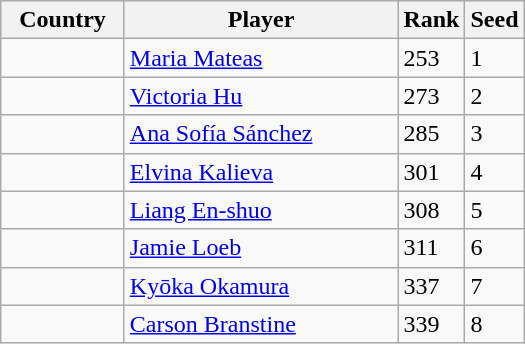<table class="wikitable">
<tr>
<th width="75">Country</th>
<th width="175">Player</th>
<th>Rank</th>
<th>Seed</th>
</tr>
<tr>
<td></td>
<td><a href='#'>Maria Mateas</a></td>
<td>253</td>
<td>1</td>
</tr>
<tr>
<td></td>
<td><a href='#'>Victoria Hu</a></td>
<td>273</td>
<td>2</td>
</tr>
<tr>
<td></td>
<td><a href='#'>Ana Sofía Sánchez</a></td>
<td>285</td>
<td>3</td>
</tr>
<tr>
<td></td>
<td><a href='#'>Elvina Kalieva</a></td>
<td>301</td>
<td>4</td>
</tr>
<tr>
<td></td>
<td><a href='#'>Liang En-shuo</a></td>
<td>308</td>
<td>5</td>
</tr>
<tr>
<td></td>
<td><a href='#'>Jamie Loeb</a></td>
<td>311</td>
<td>6</td>
</tr>
<tr>
<td></td>
<td><a href='#'>Kyōka Okamura</a></td>
<td>337</td>
<td>7</td>
</tr>
<tr>
<td></td>
<td><a href='#'>Carson Branstine</a></td>
<td>339</td>
<td>8</td>
</tr>
</table>
